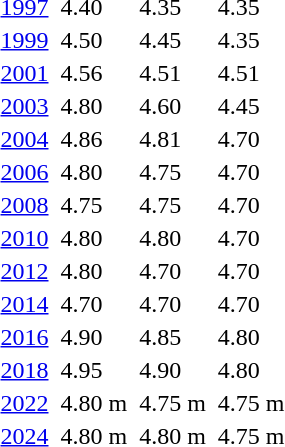<table>
<tr valign="top">
<td><a href='#'>1997</a><br></td>
<td></td>
<td>4.40 </td>
<td></td>
<td>4.35</td>
<td></td>
<td>4.35 </td>
</tr>
<tr valign="top">
<td><a href='#'>1999</a><br></td>
<td></td>
<td>4.50 </td>
<td></td>
<td>4.45 </td>
<td></td>
<td>4.35</td>
</tr>
<tr valign="top">
<td><a href='#'>2001</a><br></td>
<td></td>
<td>4.56 </td>
<td></td>
<td>4.51</td>
<td></td>
<td>4.51</td>
</tr>
<tr valign="top">
<td><a href='#'>2003</a><br></td>
<td></td>
<td>4.80 </td>
<td></td>
<td>4.60</td>
<td></td>
<td>4.45</td>
</tr>
<tr valign="top">
<td><a href='#'>2004</a><br></td>
<td></td>
<td>4.86 </td>
<td></td>
<td>4.81 </td>
<td></td>
<td>4.70</td>
</tr>
<tr valign="top">
<td><a href='#'>2006</a><br></td>
<td></td>
<td>4.80</td>
<td></td>
<td>4.75</td>
<td></td>
<td>4.70 </td>
</tr>
<tr valign="top">
<td><a href='#'>2008</a><br></td>
<td></td>
<td>4.75</td>
<td></td>
<td>4.75 </td>
<td></td>
<td>4.70 </td>
</tr>
<tr valign="top">
<td><a href='#'>2010</a><br></td>
<td></td>
<td>4.80</td>
<td></td>
<td>4.80 </td>
<td></td>
<td>4.70</td>
</tr>
<tr valign="top">
<td><a href='#'>2012</a><br></td>
<td></td>
<td>4.80</td>
<td></td>
<td>4.70 </td>
<td></td>
<td>4.70</td>
</tr>
<tr valign="top">
<td><a href='#'>2014</a><br></td>
<td></td>
<td>4.70 </td>
<td></td>
<td>4.70</td>
<td></td>
<td>4.70</td>
</tr>
<tr valign="top">
<td><a href='#'>2016</a><br></td>
<td></td>
<td>4.90 </td>
<td></td>
<td>4.85</td>
<td></td>
<td>4.80</td>
</tr>
<tr valign="top">
<td><a href='#'>2018</a><br></td>
<td></td>
<td>4.95 </td>
<td></td>
<td>4.90 </td>
<td></td>
<td>4.80</td>
</tr>
<tr valign="top">
<td><a href='#'>2022</a><br></td>
<td></td>
<td>4.80 m </td>
<td></td>
<td>4.75 m</td>
<td></td>
<td>4.75 m</td>
</tr>
<tr valign="top">
<td><a href='#'>2024</a><br></td>
<td></td>
<td>4.80 m</td>
<td></td>
<td>4.80 m</td>
<td></td>
<td>4.75 m</td>
</tr>
</table>
